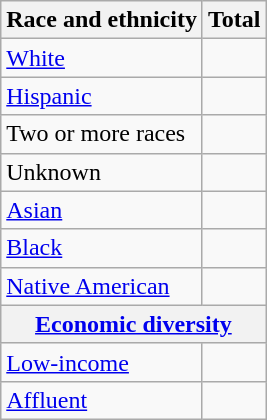<table class="wikitable floatright sortable collapsible"; text-align:right; font-size:80%;">
<tr>
<th>Race and ethnicity</th>
<th colspan="2" data-sort-type=number>Total</th>
</tr>
<tr>
<td><a href='#'>White</a></td>
<td align=right></td>
</tr>
<tr>
<td><a href='#'>Hispanic</a></td>
<td align=right></td>
</tr>
<tr>
<td>Two or more races</td>
<td align=right></td>
</tr>
<tr>
<td>Unknown</td>
<td align=right></td>
</tr>
<tr>
<td><a href='#'>Asian</a></td>
<td align=right></td>
</tr>
<tr>
<td><a href='#'>Black</a></td>
<td align=right></td>
</tr>
<tr>
<td><a href='#'>Native American</a></td>
<td align=right></td>
</tr>
<tr>
<th colspan="4" data-sort-type=number><a href='#'>Economic diversity</a></th>
</tr>
<tr>
<td><a href='#'>Low-income</a></td>
<td align=right></td>
</tr>
<tr>
<td><a href='#'>Affluent</a></td>
<td align=right></td>
</tr>
</table>
